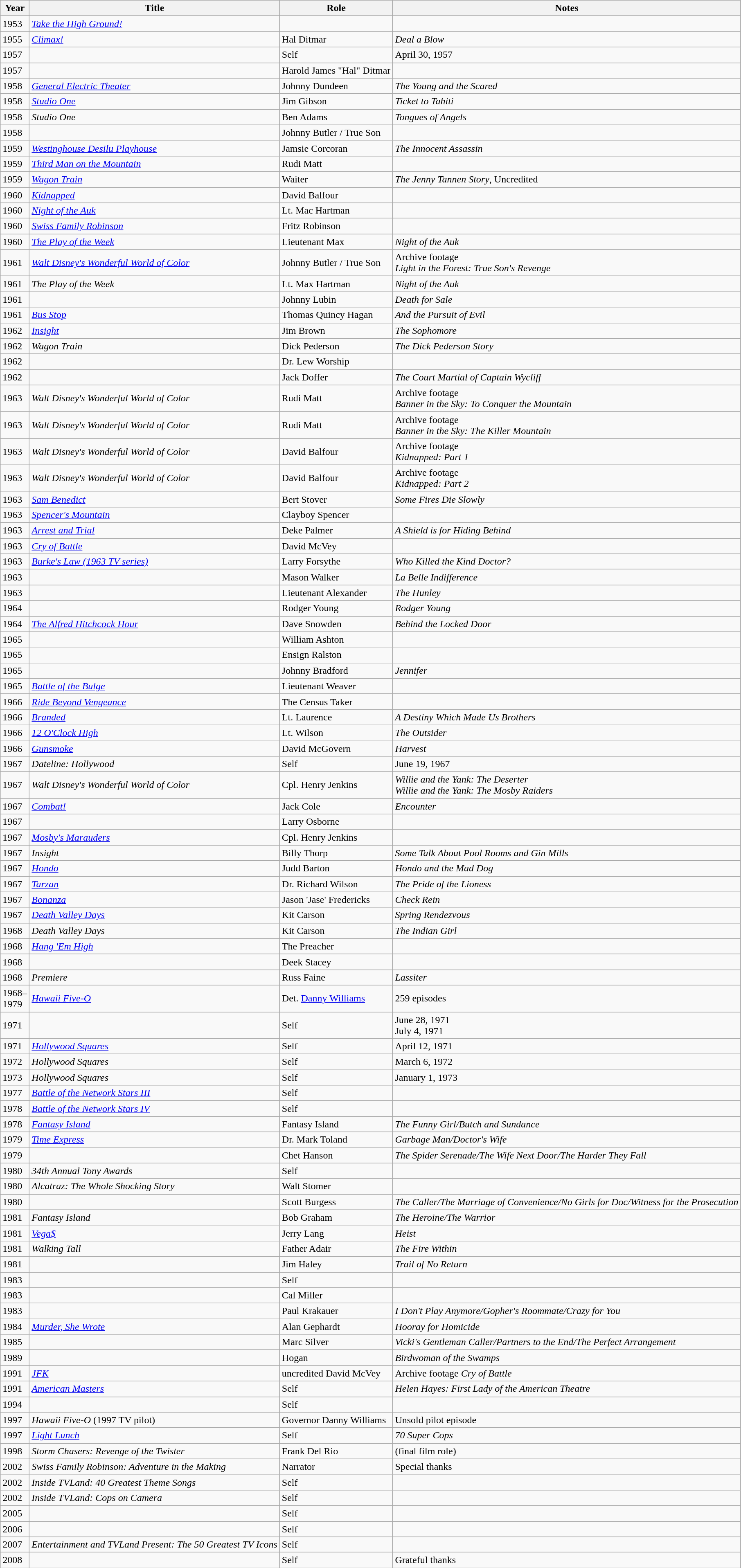<table class="wikitable sortable">
<tr>
<th>Year</th>
<th>Title</th>
<th>Role</th>
<th class="unsortable">Notes</th>
</tr>
<tr>
<td>1953</td>
<td><em><a href='#'>Take the High Ground!</a></em></td>
<td></td>
<td></td>
</tr>
<tr>
<td>1955</td>
<td><em><a href='#'>Climax!</a></em></td>
<td>Hal Ditmar</td>
<td><em>Deal a Blow</em></td>
</tr>
<tr>
<td>1957</td>
<td><em></em></td>
<td>Self</td>
<td>April 30, 1957</td>
</tr>
<tr>
<td>1957</td>
<td><em></em></td>
<td>Harold James "Hal" Ditmar</td>
<td></td>
</tr>
<tr>
<td>1958</td>
<td><em><a href='#'>General Electric Theater</a></em></td>
<td>Johnny Dundeen</td>
<td><em>The Young and the Scared</em></td>
</tr>
<tr>
<td>1958</td>
<td><em><a href='#'>Studio One</a></em></td>
<td>Jim Gibson</td>
<td><em>Ticket to Tahiti</em></td>
</tr>
<tr>
<td>1958</td>
<td><em>Studio One</em></td>
<td>Ben Adams</td>
<td><em>Tongues of Angels</em></td>
</tr>
<tr>
<td>1958</td>
<td><em></em></td>
<td>Johnny Butler / True Son</td>
<td></td>
</tr>
<tr>
<td>1959</td>
<td><em><a href='#'>Westinghouse Desilu Playhouse</a></em></td>
<td>Jamsie Corcoran</td>
<td><em>The Innocent Assassin</em></td>
</tr>
<tr>
<td>1959</td>
<td><em><a href='#'>Third Man on the Mountain</a></em></td>
<td>Rudi Matt</td>
<td></td>
</tr>
<tr>
<td>1959</td>
<td><em><a href='#'>Wagon Train</a></em></td>
<td>Waiter</td>
<td><em>The Jenny Tannen Story</em>, Uncredited</td>
</tr>
<tr>
<td>1960</td>
<td><em><a href='#'>Kidnapped</a></em></td>
<td>David Balfour</td>
<td></td>
</tr>
<tr>
<td>1960</td>
<td><em><a href='#'>Night of the Auk</a></em></td>
<td>Lt. Mac Hartman</td>
<td></td>
</tr>
<tr>
<td>1960</td>
<td><em><a href='#'>Swiss Family Robinson</a></em></td>
<td>Fritz Robinson</td>
<td></td>
</tr>
<tr>
<td>1960</td>
<td><em><a href='#'>The Play of the Week</a></em></td>
<td>Lieutenant Max</td>
<td><em>Night of the Auk</em></td>
</tr>
<tr>
<td>1961</td>
<td><em><a href='#'>Walt Disney's Wonderful World of Color</a></em></td>
<td>Johnny Butler / True Son</td>
<td>Archive footage<br><em>Light in the Forest: True Son's Revenge</em></td>
</tr>
<tr>
<td>1961</td>
<td><em>The Play of the Week</em></td>
<td>Lt. Max Hartman</td>
<td><em>Night of the Auk</em></td>
</tr>
<tr>
<td>1961</td>
<td><em></em></td>
<td>Johnny Lubin</td>
<td><em>Death for Sale</em></td>
</tr>
<tr>
<td>1961</td>
<td><em><a href='#'>Bus Stop</a></em></td>
<td>Thomas Quincy Hagan</td>
<td><em>And the Pursuit of Evil</em></td>
</tr>
<tr>
<td>1962</td>
<td><em><a href='#'>Insight</a></em></td>
<td>Jim Brown</td>
<td><em>The Sophomore</em></td>
</tr>
<tr>
<td>1962</td>
<td><em>Wagon Train</em></td>
<td>Dick Pederson</td>
<td><em>The Dick Pederson Story</em></td>
</tr>
<tr>
<td>1962</td>
<td><em></em></td>
<td>Dr. Lew Worship</td>
<td></td>
</tr>
<tr>
<td>1962</td>
<td><em></em></td>
<td>Jack Doffer</td>
<td><em>The Court Martial of Captain Wycliff</em></td>
</tr>
<tr>
<td>1963</td>
<td><em>Walt Disney's Wonderful World of Color</em></td>
<td>Rudi Matt</td>
<td>Archive footage<br><em>Banner in the Sky: To Conquer the Mountain</em></td>
</tr>
<tr>
<td>1963</td>
<td><em>Walt Disney's Wonderful World of Color</em></td>
<td>Rudi Matt</td>
<td>Archive footage<br><em>Banner in the Sky: The Killer Mountain</em></td>
</tr>
<tr>
<td>1963</td>
<td><em>Walt Disney's Wonderful World of Color</em></td>
<td>David Balfour</td>
<td>Archive footage<br><em>Kidnapped: Part 1</em></td>
</tr>
<tr>
<td>1963</td>
<td><em>Walt Disney's Wonderful World of Color</em></td>
<td>David Balfour</td>
<td>Archive footage<br><em>Kidnapped: Part 2</em></td>
</tr>
<tr>
<td>1963</td>
<td><em><a href='#'>Sam Benedict</a></em></td>
<td>Bert Stover</td>
<td><em>Some Fires Die Slowly</em></td>
</tr>
<tr>
<td>1963</td>
<td><em><a href='#'>Spencer's Mountain</a></em></td>
<td>Clayboy Spencer</td>
<td></td>
</tr>
<tr>
<td>1963</td>
<td><em><a href='#'>Arrest and Trial</a></em></td>
<td>Deke Palmer</td>
<td><em>A Shield is for Hiding Behind</em></td>
</tr>
<tr>
<td>1963</td>
<td><em><a href='#'>Cry of Battle</a></em></td>
<td>David McVey</td>
<td></td>
</tr>
<tr>
<td>1963</td>
<td><em><a href='#'>Burke's Law (1963 TV series)</a></em></td>
<td>Larry Forsythe</td>
<td><em>Who Killed the Kind Doctor?</em></td>
</tr>
<tr>
<td>1963</td>
<td><em></em></td>
<td>Mason Walker</td>
<td><em>La Belle Indifference</em></td>
</tr>
<tr>
<td>1963</td>
<td><em></em></td>
<td>Lieutenant Alexander</td>
<td><em>The Hunley</em></td>
</tr>
<tr>
<td>1964</td>
<td><em></em></td>
<td>Rodger Young</td>
<td><em>Rodger Young</em></td>
</tr>
<tr>
<td>1964</td>
<td><em><a href='#'>The Alfred Hitchcock Hour</a></em></td>
<td>Dave Snowden</td>
<td><em>Behind the Locked Door</em></td>
</tr>
<tr>
<td>1965</td>
<td><em></em></td>
<td>William Ashton</td>
<td></td>
</tr>
<tr>
<td>1965</td>
<td><em></em></td>
<td>Ensign Ralston</td>
<td></td>
</tr>
<tr>
<td>1965</td>
<td><em></em></td>
<td>Johnny Bradford</td>
<td><em>Jennifer</em></td>
</tr>
<tr>
<td>1965</td>
<td><em><a href='#'>Battle of the Bulge</a></em></td>
<td>Lieutenant Weaver</td>
<td></td>
</tr>
<tr>
<td>1966</td>
<td><em><a href='#'>Ride Beyond Vengeance</a></em></td>
<td>The Census Taker</td>
<td></td>
</tr>
<tr>
<td>1966</td>
<td><em><a href='#'>Branded</a></em></td>
<td>Lt. Laurence</td>
<td><em>A Destiny Which Made Us Brothers</em></td>
</tr>
<tr>
<td>1966</td>
<td><em><a href='#'>12 O'Clock High</a></em></td>
<td>Lt. Wilson</td>
<td><em>The Outsider</em></td>
</tr>
<tr>
<td>1966</td>
<td><em><a href='#'>Gunsmoke</a></em></td>
<td>David McGovern</td>
<td><em>Harvest</em></td>
</tr>
<tr>
<td>1967</td>
<td><em>Dateline: Hollywood</em></td>
<td>Self</td>
<td>June 19, 1967</td>
</tr>
<tr>
<td>1967</td>
<td><em>Walt Disney's Wonderful World of Color</em></td>
<td>Cpl. Henry Jenkins</td>
<td><em>Willie and the Yank: The Deserter</em><br><em>Willie and the Yank: The Mosby Raiders</em></td>
</tr>
<tr>
<td>1967</td>
<td><em><a href='#'>Combat!</a></em></td>
<td>Jack Cole</td>
<td><em>Encounter</em></td>
</tr>
<tr>
<td>1967</td>
<td><em></em></td>
<td>Larry Osborne</td>
<td></td>
</tr>
<tr>
<td>1967</td>
<td><em><a href='#'>Mosby's Marauders</a></em></td>
<td>Cpl. Henry Jenkins</td>
<td></td>
</tr>
<tr>
<td>1967</td>
<td><em>Insight</em></td>
<td>Billy Thorp</td>
<td><em>Some Talk About Pool Rooms and Gin Mills</em></td>
</tr>
<tr>
<td>1967</td>
<td><em><a href='#'>Hondo</a></em></td>
<td>Judd Barton</td>
<td><em>Hondo and the Mad Dog</em></td>
</tr>
<tr>
<td>1967</td>
<td><em><a href='#'>Tarzan</a></em></td>
<td>Dr. Richard Wilson</td>
<td><em>The Pride of the Lioness</em></td>
</tr>
<tr>
<td>1967</td>
<td><em><a href='#'>Bonanza</a></em></td>
<td>Jason 'Jase' Fredericks</td>
<td><em>Check Rein</em></td>
</tr>
<tr>
<td>1967</td>
<td><em><a href='#'>Death Valley Days</a></em></td>
<td>Kit Carson</td>
<td><em>Spring Rendezvous</em></td>
</tr>
<tr>
<td>1968</td>
<td><em>Death Valley Days</em></td>
<td>Kit Carson</td>
<td><em>The Indian Girl</em></td>
</tr>
<tr>
<td>1968</td>
<td><em><a href='#'>Hang 'Em High</a></em></td>
<td>The Preacher</td>
<td></td>
</tr>
<tr>
<td>1968</td>
<td><em></em></td>
<td>Deek Stacey</td>
<td></td>
</tr>
<tr>
<td>1968</td>
<td><em>Premiere</em></td>
<td>Russ Faine</td>
<td><em>Lassiter</em></td>
</tr>
<tr>
<td>1968–<br>1979</td>
<td><em><a href='#'>Hawaii Five-O</a></em></td>
<td>Det. <a href='#'>Danny Williams</a></td>
<td>259 episodes</td>
</tr>
<tr>
<td>1971</td>
<td><em></em></td>
<td>Self</td>
<td>June 28, 1971<br>July 4, 1971</td>
</tr>
<tr>
<td>1971</td>
<td><em><a href='#'>Hollywood Squares</a></em></td>
<td>Self</td>
<td>April 12, 1971</td>
</tr>
<tr>
<td>1972</td>
<td><em>Hollywood Squares</em></td>
<td>Self</td>
<td>March 6, 1972</td>
</tr>
<tr>
<td>1973</td>
<td><em>Hollywood Squares</em></td>
<td>Self</td>
<td>January 1, 1973</td>
</tr>
<tr>
<td>1977</td>
<td><em><a href='#'>Battle of the Network Stars III</a></em></td>
<td>Self</td>
<td></td>
</tr>
<tr>
<td>1978</td>
<td><em><a href='#'>Battle of the Network Stars IV</a></em></td>
<td>Self</td>
<td></td>
</tr>
<tr>
<td>1978</td>
<td><em><a href='#'>Fantasy Island</a></em></td>
<td>Fantasy Island</td>
<td><em>The Funny Girl/Butch and Sundance</em></td>
</tr>
<tr>
<td>1979</td>
<td><em><a href='#'>Time Express</a></em></td>
<td>Dr. Mark Toland</td>
<td><em>Garbage Man/Doctor's Wife</em></td>
</tr>
<tr>
<td>1979</td>
<td><em></em></td>
<td>Chet Hanson</td>
<td><em>The Spider Serenade/The Wife Next Door/The Harder They Fall</em></td>
</tr>
<tr>
<td>1980</td>
<td><em>34th Annual Tony Awards</em></td>
<td>Self</td>
<td></td>
</tr>
<tr>
<td>1980</td>
<td><em>Alcatraz: The Whole Shocking Story</em></td>
<td>Walt Stomer</td>
<td></td>
</tr>
<tr>
<td>1980</td>
<td><em></em></td>
<td>Scott Burgess</td>
<td><em>The Caller/The Marriage of Convenience/No Girls for Doc/Witness for the Prosecution</em></td>
</tr>
<tr>
<td>1981</td>
<td><em>Fantasy Island</em></td>
<td>Bob Graham</td>
<td><em>The Heroine/The Warrior</em></td>
</tr>
<tr>
<td>1981</td>
<td><em><a href='#'>Vega$</a></em></td>
<td>Jerry Lang</td>
<td><em>Heist</em></td>
</tr>
<tr>
<td>1981</td>
<td><em>Walking Tall</em></td>
<td>Father Adair</td>
<td><em>The Fire Within</em></td>
</tr>
<tr>
<td>1981</td>
<td><em></em></td>
<td>Jim Haley</td>
<td><em>Trail of No Return</em></td>
</tr>
<tr>
<td>1983</td>
<td><em></em></td>
<td>Self</td>
<td></td>
</tr>
<tr>
<td>1983</td>
<td><em></em></td>
<td>Cal Miller</td>
<td></td>
</tr>
<tr>
<td>1983</td>
<td><em></em></td>
<td>Paul Krakauer</td>
<td><em>I Don't Play Anymore/Gopher's Roommate/Crazy for You</em></td>
</tr>
<tr>
<td>1984</td>
<td><em><a href='#'>Murder, She Wrote</a></em></td>
<td>Alan Gephardt</td>
<td><em>Hooray for Homicide</em></td>
</tr>
<tr>
<td>1985</td>
<td><em></em></td>
<td>Marc Silver</td>
<td><em>Vicki's Gentleman Caller/Partners to the End/The Perfect Arrangement</em></td>
</tr>
<tr>
<td>1989</td>
<td><em></em></td>
<td>Hogan</td>
<td><em>Birdwoman of the Swamps</em></td>
</tr>
<tr>
<td>1991</td>
<td><em><a href='#'>JFK</a></em></td>
<td>uncredited David McVey</td>
<td>Archive footage <em>Cry of Battle</em></td>
</tr>
<tr>
<td>1991</td>
<td><em><a href='#'>American Masters</a></em></td>
<td>Self</td>
<td><em>Helen Hayes: First Lady of the American Theatre</em></td>
</tr>
<tr>
<td>1994</td>
<td><em></em></td>
<td>Self</td>
<td></td>
</tr>
<tr>
<td>1997</td>
<td><em>Hawaii Five-O</em> (1997 TV pilot)</td>
<td>Governor Danny Williams</td>
<td>Unsold pilot episode</td>
</tr>
<tr>
<td>1997</td>
<td><em><a href='#'>Light Lunch</a></em></td>
<td>Self</td>
<td><em>70 Super Cops</em></td>
</tr>
<tr>
<td>1998</td>
<td><em>Storm Chasers: Revenge of the Twister</em></td>
<td>Frank Del Rio</td>
<td>(final film role)</td>
</tr>
<tr>
<td>2002</td>
<td><em>Swiss Family Robinson: Adventure in the Making</em></td>
<td>Narrator</td>
<td>Special thanks</td>
</tr>
<tr>
<td>2002</td>
<td><em>Inside TVLand: 40 Greatest Theme Songs</em></td>
<td>Self</td>
<td></td>
</tr>
<tr>
<td>2002</td>
<td><em>Inside TVLand: Cops on Camera</em></td>
<td>Self</td>
<td></td>
</tr>
<tr>
<td>2005</td>
<td><em></em></td>
<td>Self</td>
<td></td>
</tr>
<tr>
<td>2006</td>
<td><em></em></td>
<td>Self</td>
<td></td>
</tr>
<tr>
<td>2007</td>
<td><em>Entertainment and TVLand Present: The 50 Greatest TV Icons</em></td>
<td>Self</td>
<td></td>
</tr>
<tr>
<td>2008</td>
<td><em></em></td>
<td>Self</td>
<td>Grateful thanks</td>
</tr>
</table>
